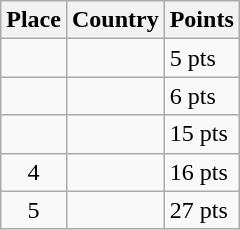<table class=wikitable>
<tr>
<th>Place</th>
<th>Country</th>
<th>Points</th>
</tr>
<tr>
<td align=center></td>
<td></td>
<td>5 pts</td>
</tr>
<tr>
<td align=center></td>
<td></td>
<td>6 pts</td>
</tr>
<tr>
<td align=center></td>
<td></td>
<td>15 pts</td>
</tr>
<tr>
<td align=center>4</td>
<td></td>
<td>16 pts</td>
</tr>
<tr>
<td align=center>5</td>
<td></td>
<td>27 pts</td>
</tr>
</table>
